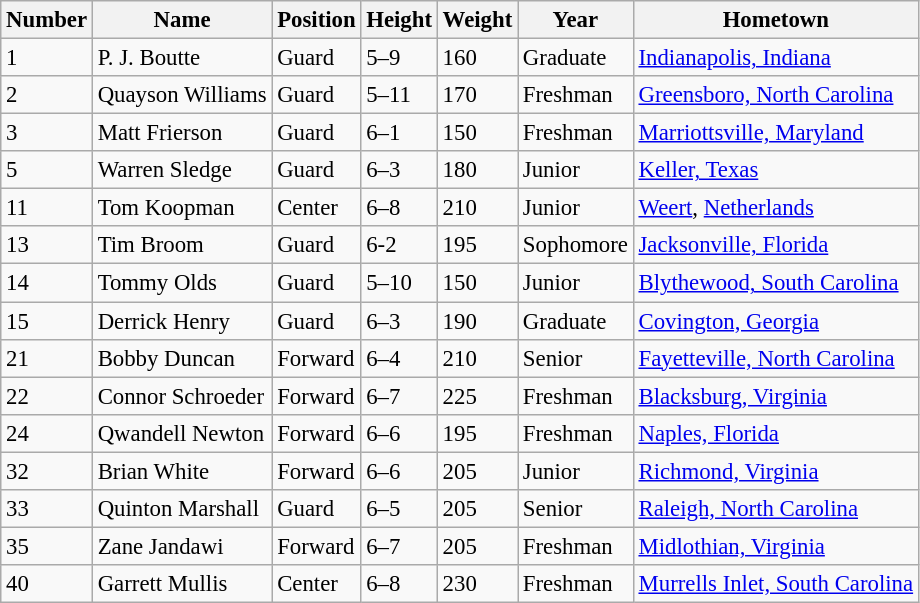<table class="wikitable sortable" style="font-size: 95%;">
<tr>
<th>Number</th>
<th>Name</th>
<th>Position</th>
<th>Height</th>
<th>Weight</th>
<th>Year</th>
<th>Hometown</th>
</tr>
<tr>
<td>1</td>
<td>P. J. Boutte</td>
<td>Guard</td>
<td>5–9</td>
<td>160</td>
<td>Graduate</td>
<td><a href='#'>Indianapolis, Indiana</a></td>
</tr>
<tr>
<td>2</td>
<td>Quayson Williams</td>
<td>Guard</td>
<td>5–11</td>
<td>170</td>
<td>Freshman</td>
<td><a href='#'>Greensboro, North Carolina</a></td>
</tr>
<tr>
<td>3</td>
<td>Matt Frierson</td>
<td>Guard</td>
<td>6–1</td>
<td>150</td>
<td>Freshman</td>
<td><a href='#'>Marriottsville, Maryland</a></td>
</tr>
<tr>
<td>5</td>
<td>Warren Sledge</td>
<td>Guard</td>
<td>6–3</td>
<td>180</td>
<td>Junior</td>
<td><a href='#'>Keller, Texas</a></td>
</tr>
<tr>
<td>11</td>
<td>Tom Koopman</td>
<td>Center</td>
<td>6–8</td>
<td>210</td>
<td>Junior</td>
<td><a href='#'>Weert</a>, <a href='#'>Netherlands</a></td>
</tr>
<tr>
<td>13</td>
<td>Tim Broom</td>
<td>Guard</td>
<td>6-2</td>
<td>195</td>
<td>Sophomore</td>
<td><a href='#'>Jacksonville, Florida</a></td>
</tr>
<tr>
<td>14</td>
<td>Tommy Olds</td>
<td>Guard</td>
<td>5–10</td>
<td>150</td>
<td>Junior</td>
<td><a href='#'>Blythewood, South Carolina</a></td>
</tr>
<tr>
<td>15</td>
<td>Derrick Henry</td>
<td>Guard</td>
<td>6–3</td>
<td>190</td>
<td>Graduate</td>
<td><a href='#'>Covington, Georgia</a></td>
</tr>
<tr>
<td>21</td>
<td>Bobby Duncan</td>
<td>Forward</td>
<td>6–4</td>
<td>210</td>
<td>Senior</td>
<td><a href='#'>Fayetteville, North Carolina</a></td>
</tr>
<tr>
<td>22</td>
<td>Connor Schroeder</td>
<td>Forward</td>
<td>6–7</td>
<td>225</td>
<td>Freshman</td>
<td><a href='#'>Blacksburg, Virginia</a></td>
</tr>
<tr>
<td>24</td>
<td>Qwandell Newton</td>
<td>Forward</td>
<td>6–6</td>
<td>195</td>
<td>Freshman</td>
<td><a href='#'>Naples, Florida</a></td>
</tr>
<tr>
<td>32</td>
<td>Brian White</td>
<td>Forward</td>
<td>6–6</td>
<td>205</td>
<td>Junior</td>
<td><a href='#'>Richmond, Virginia</a></td>
</tr>
<tr>
<td>33</td>
<td>Quinton Marshall</td>
<td>Guard</td>
<td>6–5</td>
<td>205</td>
<td>Senior</td>
<td><a href='#'>Raleigh, North Carolina</a></td>
</tr>
<tr>
<td>35</td>
<td>Zane Jandawi</td>
<td>Forward</td>
<td>6–7</td>
<td>205</td>
<td>Freshman</td>
<td><a href='#'>Midlothian, Virginia</a></td>
</tr>
<tr>
<td>40</td>
<td>Garrett Mullis</td>
<td>Center</td>
<td>6–8</td>
<td>230</td>
<td>Freshman</td>
<td><a href='#'>Murrells Inlet, South Carolina</a></td>
</tr>
</table>
